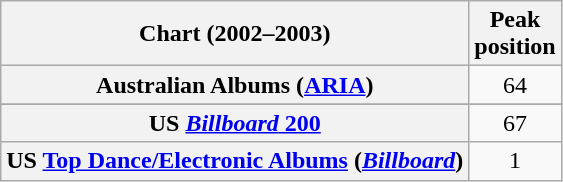<table class="wikitable sortable plainrowheaders">
<tr>
<th scope="col">Chart (2002–2003)</th>
<th scope="col">Peak<br>position</th>
</tr>
<tr>
<th scope="row">Australian Albums (<a href='#'>ARIA</a>)</th>
<td style="text-align:center;">64</td>
</tr>
<tr>
</tr>
<tr>
</tr>
<tr>
</tr>
<tr>
</tr>
<tr>
<th scope="row">US <a href='#'><em>Billboard</em> 200</a></th>
<td style="text-align:center;">67</td>
</tr>
<tr>
<th scope="row">US <a href='#'>Top Dance/Electronic Albums</a> (<em><a href='#'>Billboard</a></em>)</th>
<td style="text-align:center;">1</td>
</tr>
</table>
